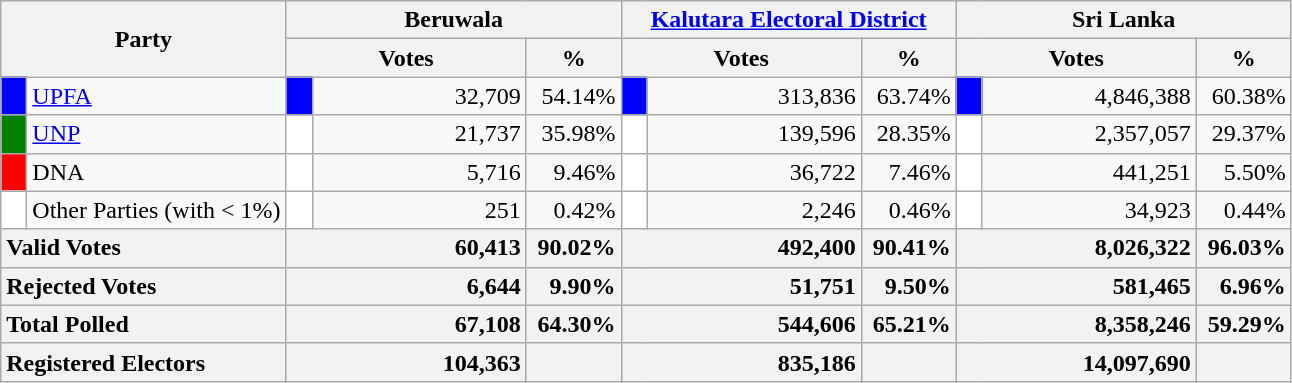<table class="wikitable">
<tr>
<th colspan="2" width="144px"rowspan="2">Party</th>
<th colspan="3" width="216px">Beruwala</th>
<th colspan="3" width="216px"><a href='#'>Kalutara Electoral District</a></th>
<th colspan="3" width="216px">Sri Lanka</th>
</tr>
<tr>
<th colspan="2" width="144px">Votes</th>
<th>%</th>
<th colspan="2" width="144px">Votes</th>
<th>%</th>
<th colspan="2" width="144px">Votes</th>
<th>%</th>
</tr>
<tr>
<td style="background-color:blue;" width="10px"></td>
<td style="text-align:left;"><a href='#'>UPFA</a></td>
<td style="background-color:blue;" width="10px"></td>
<td style="text-align:right;">32,709</td>
<td style="text-align:right;">54.14%</td>
<td style="background-color:blue;" width="10px"></td>
<td style="text-align:right;">313,836</td>
<td style="text-align:right;">63.74%</td>
<td style="background-color:blue;" width="10px"></td>
<td style="text-align:right;">4,846,388</td>
<td style="text-align:right;">60.38%</td>
</tr>
<tr>
<td style="background-color:green;" width="10px"></td>
<td style="text-align:left;"><a href='#'>UNP</a></td>
<td style="background-color:white;" width="10px"></td>
<td style="text-align:right;">21,737</td>
<td style="text-align:right;">35.98%</td>
<td style="background-color:white;" width="10px"></td>
<td style="text-align:right;">139,596</td>
<td style="text-align:right;">28.35%</td>
<td style="background-color:white;" width="10px"></td>
<td style="text-align:right;">2,357,057</td>
<td style="text-align:right;">29.37%</td>
</tr>
<tr>
<td style="background-color:red;" width="10px"></td>
<td style="text-align:left;">DNA</td>
<td style="background-color:white;" width="10px"></td>
<td style="text-align:right;">5,716</td>
<td style="text-align:right;">9.46%</td>
<td style="background-color:white;" width="10px"></td>
<td style="text-align:right;">36,722</td>
<td style="text-align:right;">7.46%</td>
<td style="background-color:white;" width="10px"></td>
<td style="text-align:right;">441,251</td>
<td style="text-align:right;">5.50%</td>
</tr>
<tr>
<td style="background-color:white;" width="10px"></td>
<td style="text-align:left;">Other Parties (with < 1%)</td>
<td style="background-color:white;" width="10px"></td>
<td style="text-align:right;">251</td>
<td style="text-align:right;">0.42%</td>
<td style="background-color:white;" width="10px"></td>
<td style="text-align:right;">2,246</td>
<td style="text-align:right;">0.46%</td>
<td style="background-color:white;" width="10px"></td>
<td style="text-align:right;">34,923</td>
<td style="text-align:right;">0.44%</td>
</tr>
<tr>
<th colspan="2" width="144px"style="text-align:left;">Valid Votes</th>
<th style="text-align:right;"colspan="2" width="144px">60,413</th>
<th style="text-align:right;">90.02%</th>
<th style="text-align:right;"colspan="2" width="144px">492,400</th>
<th style="text-align:right;">90.41%</th>
<th style="text-align:right;"colspan="2" width="144px">8,026,322</th>
<th style="text-align:right;">96.03%</th>
</tr>
<tr>
<th colspan="2" width="144px"style="text-align:left;">Rejected Votes</th>
<th style="text-align:right;"colspan="2" width="144px">6,644</th>
<th style="text-align:right;">9.90%</th>
<th style="text-align:right;"colspan="2" width="144px">51,751</th>
<th style="text-align:right;">9.50%</th>
<th style="text-align:right;"colspan="2" width="144px">581,465</th>
<th style="text-align:right;">6.96%</th>
</tr>
<tr>
<th colspan="2" width="144px"style="text-align:left;">Total Polled</th>
<th style="text-align:right;"colspan="2" width="144px">67,108</th>
<th style="text-align:right;">64.30%</th>
<th style="text-align:right;"colspan="2" width="144px">544,606</th>
<th style="text-align:right;">65.21%</th>
<th style="text-align:right;"colspan="2" width="144px">8,358,246</th>
<th style="text-align:right;">59.29%</th>
</tr>
<tr>
<th colspan="2" width="144px"style="text-align:left;">Registered Electors</th>
<th style="text-align:right;"colspan="2" width="144px">104,363</th>
<th></th>
<th style="text-align:right;"colspan="2" width="144px">835,186</th>
<th></th>
<th style="text-align:right;"colspan="2" width="144px">14,097,690</th>
<th></th>
</tr>
</table>
